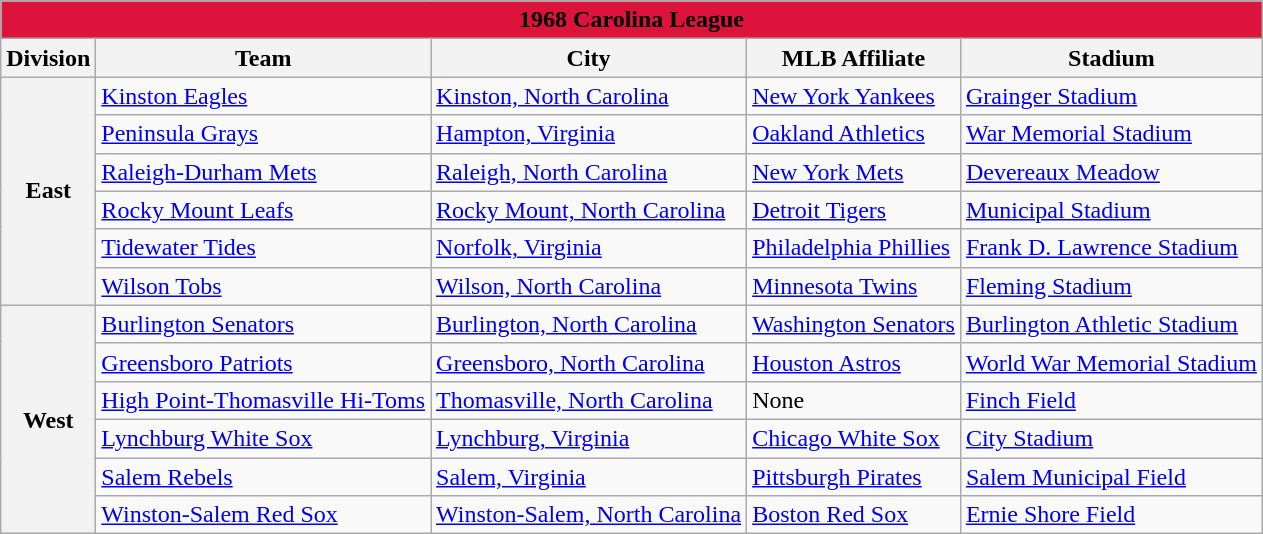<table class="wikitable" style="width:auto">
<tr>
<td bgcolor="#DC143C" align="center" colspan="7"><strong><span>1968 Carolina League</span></strong></td>
</tr>
<tr>
<th>Division</th>
<th>Team</th>
<th>City</th>
<th>MLB Affiliate</th>
<th>Stadium</th>
</tr>
<tr>
<th rowspan="6">East</th>
<td><a href='#'>Kinston Eagles</a></td>
<td><a href='#'>Kinston, North Carolina</a></td>
<td><a href='#'>New York Yankees</a></td>
<td><a href='#'>Grainger Stadium</a></td>
</tr>
<tr>
<td><a href='#'>Peninsula Grays</a></td>
<td><a href='#'>Hampton, Virginia</a></td>
<td><a href='#'>Oakland Athletics</a></td>
<td><a href='#'>War Memorial Stadium</a></td>
</tr>
<tr>
<td><a href='#'>Raleigh-Durham Mets</a></td>
<td><a href='#'>Raleigh, North Carolina</a></td>
<td><a href='#'>New York Mets</a></td>
<td><a href='#'>Devereaux Meadow</a></td>
</tr>
<tr>
<td><a href='#'>Rocky Mount Leafs</a></td>
<td><a href='#'>Rocky Mount, North Carolina</a></td>
<td><a href='#'>Detroit Tigers</a></td>
<td><a href='#'>Municipal Stadium</a></td>
</tr>
<tr>
<td><a href='#'>Tidewater Tides</a></td>
<td><a href='#'>Norfolk, Virginia</a></td>
<td><a href='#'>Philadelphia Phillies</a></td>
<td><a href='#'>Frank D. Lawrence Stadium</a></td>
</tr>
<tr>
<td><a href='#'>Wilson Tobs</a></td>
<td><a href='#'>Wilson, North Carolina</a></td>
<td><a href='#'>Minnesota Twins</a></td>
<td><a href='#'>Fleming Stadium</a></td>
</tr>
<tr>
<th rowspan="6">West</th>
<td><a href='#'>Burlington Senators</a></td>
<td><a href='#'>Burlington, North Carolina</a></td>
<td><a href='#'>Washington Senators</a></td>
<td><a href='#'>Burlington Athletic Stadium</a></td>
</tr>
<tr>
<td><a href='#'>Greensboro Patriots</a></td>
<td><a href='#'>Greensboro, North Carolina</a></td>
<td><a href='#'>Houston Astros</a></td>
<td><a href='#'>World War Memorial Stadium</a></td>
</tr>
<tr>
<td><a href='#'>High Point-Thomasville Hi-Toms</a></td>
<td><a href='#'>Thomasville, North Carolina</a></td>
<td>None</td>
<td><a href='#'>Finch Field</a></td>
</tr>
<tr>
<td><a href='#'>Lynchburg White Sox</a></td>
<td><a href='#'>Lynchburg, Virginia</a></td>
<td><a href='#'>Chicago White Sox</a></td>
<td><a href='#'>City Stadium</a></td>
</tr>
<tr>
<td><a href='#'>Salem Rebels</a></td>
<td><a href='#'>Salem, Virginia</a></td>
<td><a href='#'>Pittsburgh Pirates</a></td>
<td><a href='#'>Salem Municipal Field</a></td>
</tr>
<tr>
<td><a href='#'>Winston-Salem Red Sox</a></td>
<td><a href='#'>Winston-Salem, North Carolina</a></td>
<td><a href='#'>Boston Red Sox</a></td>
<td><a href='#'>Ernie Shore Field</a></td>
</tr>
</table>
